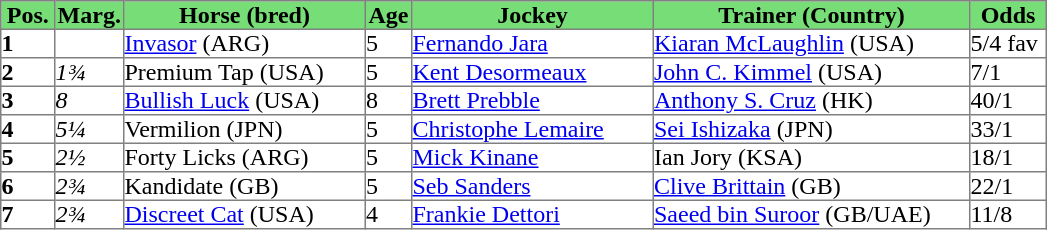<table class = "sortable" | border="1" cellpadding="0" style="border-collapse: collapse;">
<tr style="background:#7d7; text-align:center;">
<th style="width:35px;"><strong>Pos.</strong></th>
<th style="width:45px;"><strong>Marg.</strong></th>
<th style="width:160px;"><strong>Horse (bred)</strong></th>
<th style="width:30px;"><strong>Age</strong></th>
<th style="width:160px;"><strong>Jockey</strong></th>
<th style="width:210px;"><strong>Trainer (Country)</strong></th>
<th style="width:50px;"><strong>Odds</strong></th>
</tr>
<tr>
<td><strong>1</strong></td>
<td></td>
<td><a href='#'>Invasor</a> (ARG)</td>
<td>5</td>
<td><a href='#'>Fernando Jara</a></td>
<td><a href='#'>Kiaran McLaughlin</a> (USA)</td>
<td>5/4 fav</td>
</tr>
<tr>
<td><strong>2</strong></td>
<td><em>1¾</em></td>
<td>Premium Tap (USA)</td>
<td>5</td>
<td><a href='#'>Kent Desormeaux</a></td>
<td><a href='#'>John C. Kimmel</a> (USA)</td>
<td>7/1</td>
</tr>
<tr>
<td><strong>3</strong></td>
<td><em>8</em></td>
<td><a href='#'>Bullish Luck</a> (USA)</td>
<td>8</td>
<td><a href='#'>Brett Prebble</a></td>
<td><a href='#'>Anthony S. Cruz</a> (HK)</td>
<td>40/1</td>
</tr>
<tr>
<td><strong>4</strong></td>
<td><em>5¼</em></td>
<td>Vermilion (JPN)</td>
<td>5</td>
<td><a href='#'>Christophe Lemaire</a></td>
<td><a href='#'>Sei Ishizaka</a> (JPN)</td>
<td>33/1</td>
</tr>
<tr>
<td><strong>5</strong></td>
<td><em>2½</em></td>
<td>Forty Licks (ARG)</td>
<td>5</td>
<td><a href='#'>Mick Kinane</a></td>
<td>Ian Jory (KSA)</td>
<td>18/1</td>
</tr>
<tr>
<td><strong>6</strong></td>
<td><em>2¾</em></td>
<td>Kandidate (GB)</td>
<td>5</td>
<td><a href='#'>Seb Sanders</a></td>
<td><a href='#'>Clive Brittain</a> (GB)</td>
<td>22/1</td>
</tr>
<tr>
<td><strong>7</strong></td>
<td><em>2¾</em></td>
<td><a href='#'>Discreet Cat</a> (USA)</td>
<td>4</td>
<td><a href='#'>Frankie Dettori</a></td>
<td><a href='#'>Saeed bin Suroor</a> (GB/UAE)</td>
<td>11/8</td>
</tr>
</table>
